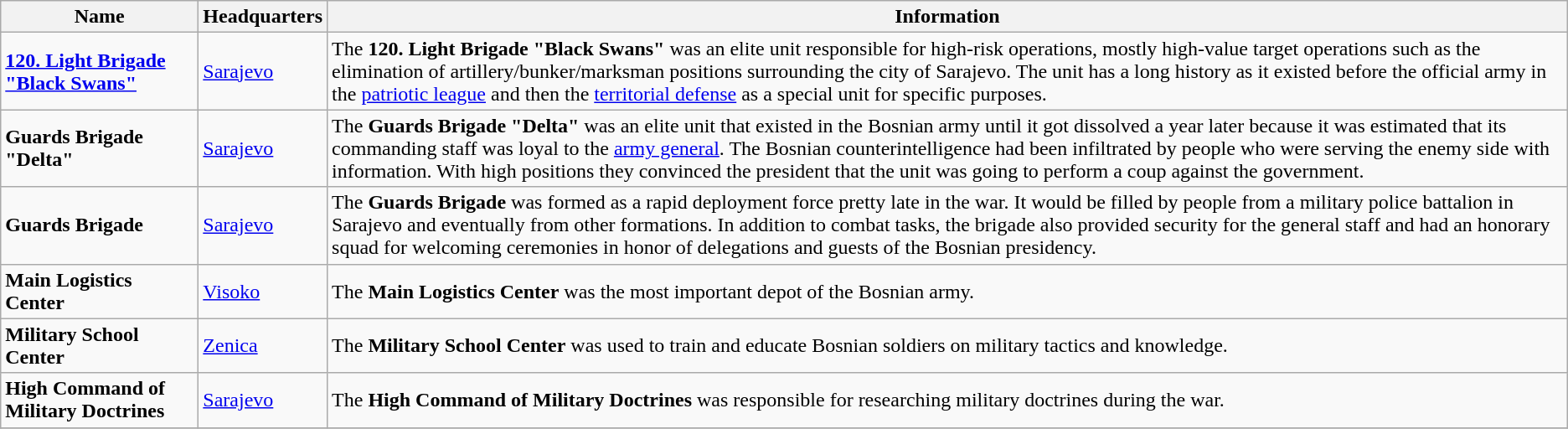<table class="wikitable">
<tr>
<th scope="col" style="width:150px">Name</th>
<th>Headquarters</th>
<th>Information</th>
</tr>
<tr>
<td><strong><a href='#'>120. Light Brigade "Black Swans"</a></strong></td>
<td><a href='#'>Sarajevo</a></td>
<td>The <strong>120. Light Brigade "Black Swans"</strong> was an elite unit responsible for high-risk operations, mostly high-value target operations such as the elimination of artillery/bunker/marksman positions surrounding the city of Sarajevo. The unit has a long history as it existed before the official army in the <a href='#'>patriotic league</a> and then the <a href='#'>territorial defense</a> as a special unit for specific purposes.</td>
</tr>
<tr>
<td><strong>Guards Brigade "Delta"</strong></td>
<td><a href='#'>Sarajevo</a></td>
<td>The <strong>Guards Brigade "Delta"</strong> was an elite unit that existed in the Bosnian army until it got dissolved a year later because it was estimated that its commanding staff was loyal to the <a href='#'>army general</a>. The Bosnian counterintelligence had been infiltrated by people who were serving the enemy side with information. With high positions they convinced the president that the unit was going to perform a coup against the government.</td>
</tr>
<tr>
<td><strong>Guards Brigade</strong></td>
<td><a href='#'>Sarajevo</a></td>
<td>The <strong>Guards Brigade</strong> was formed as a rapid deployment force pretty late in the war. It would be filled by people from a military police battalion in Sarajevo and eventually from other formations. In addition to combat tasks, the brigade also provided security for the general staff and had an honorary squad for welcoming ceremonies in honor of delegations and guests of the Bosnian presidency.</td>
</tr>
<tr>
<td><strong>Main Logistics Center</strong></td>
<td><a href='#'>Visoko</a></td>
<td>The <strong>Main Logistics Center</strong> was the most important depot of the Bosnian army.</td>
</tr>
<tr>
<td><strong>Military School Center</strong></td>
<td><a href='#'>Zenica</a></td>
<td>The <strong>Military School Center</strong> was used to train and educate Bosnian soldiers on military tactics and knowledge.</td>
</tr>
<tr>
<td><strong>High Command of Military Doctrines</strong></td>
<td><a href='#'>Sarajevo</a></td>
<td>The <strong>High Command of Military Doctrines</strong> was responsible for researching military doctrines during the war.</td>
</tr>
<tr>
</tr>
</table>
